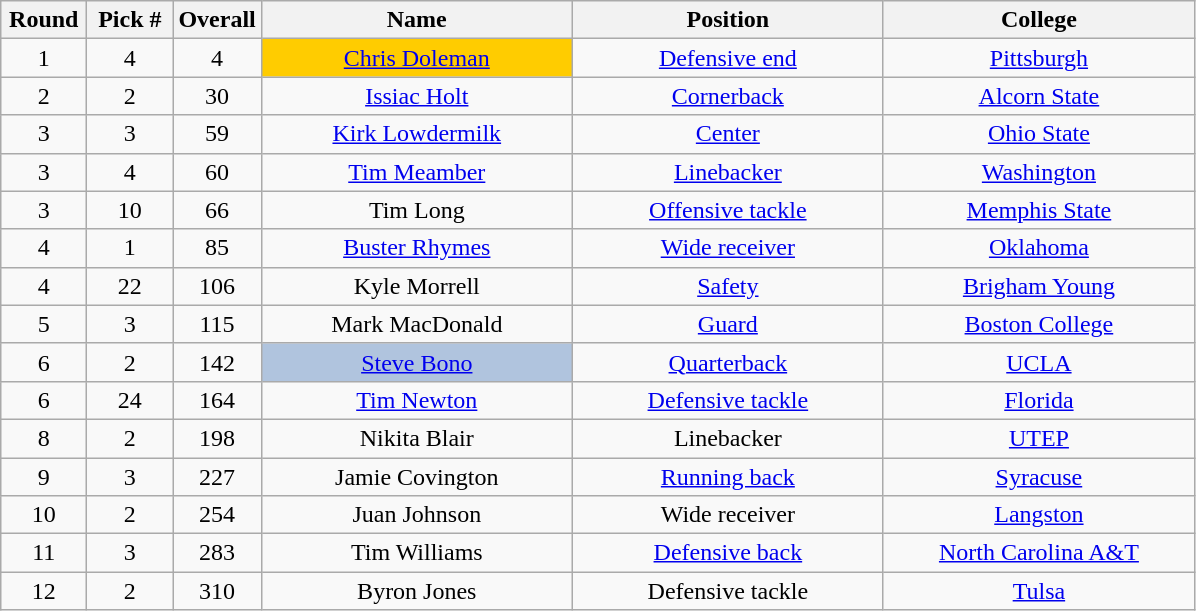<table class="wikitable sortable" style="text-align:center">
<tr>
<th width=50px>Round</th>
<th width=50px>Pick #</th>
<th width=50px>Overall</th>
<th width=200px>Name</th>
<th width=200px>Position</th>
<th width=200px>College</th>
</tr>
<tr>
<td>1</td>
<td>4</td>
<td>4</td>
<td bgcolor=#FFCC00><a href='#'>Chris Doleman</a></td>
<td><a href='#'>Defensive end</a></td>
<td><a href='#'>Pittsburgh</a></td>
</tr>
<tr>
<td>2</td>
<td>2</td>
<td>30</td>
<td><a href='#'>Issiac Holt</a></td>
<td><a href='#'>Cornerback</a></td>
<td><a href='#'>Alcorn State</a></td>
</tr>
<tr>
<td>3</td>
<td>3</td>
<td>59</td>
<td><a href='#'>Kirk Lowdermilk</a></td>
<td><a href='#'>Center</a></td>
<td><a href='#'>Ohio State</a></td>
</tr>
<tr>
<td>3</td>
<td>4</td>
<td>60</td>
<td><a href='#'>Tim Meamber</a></td>
<td><a href='#'>Linebacker</a></td>
<td><a href='#'>Washington</a></td>
</tr>
<tr>
<td>3</td>
<td>10</td>
<td>66</td>
<td>Tim Long</td>
<td><a href='#'>Offensive tackle</a></td>
<td><a href='#'>Memphis State</a></td>
</tr>
<tr>
<td>4</td>
<td>1</td>
<td>85</td>
<td><a href='#'>Buster Rhymes</a></td>
<td><a href='#'>Wide receiver</a></td>
<td><a href='#'>Oklahoma</a></td>
</tr>
<tr>
<td>4</td>
<td>22</td>
<td>106</td>
<td>Kyle Morrell</td>
<td><a href='#'>Safety</a></td>
<td><a href='#'>Brigham Young</a></td>
</tr>
<tr>
<td>5</td>
<td>3</td>
<td>115</td>
<td>Mark MacDonald</td>
<td><a href='#'>Guard</a></td>
<td><a href='#'>Boston College</a></td>
</tr>
<tr>
<td>6</td>
<td>2</td>
<td>142</td>
<td bgcolor=lightsteelblue><a href='#'>Steve Bono</a></td>
<td><a href='#'>Quarterback</a></td>
<td><a href='#'>UCLA</a></td>
</tr>
<tr>
<td>6</td>
<td>24</td>
<td>164</td>
<td><a href='#'>Tim Newton</a></td>
<td><a href='#'>Defensive tackle</a></td>
<td><a href='#'>Florida</a></td>
</tr>
<tr>
<td>8</td>
<td>2</td>
<td>198</td>
<td>Nikita Blair</td>
<td>Linebacker</td>
<td><a href='#'>UTEP</a></td>
</tr>
<tr>
<td>9</td>
<td>3</td>
<td>227</td>
<td>Jamie Covington</td>
<td><a href='#'>Running back</a></td>
<td><a href='#'>Syracuse</a></td>
</tr>
<tr>
<td>10</td>
<td>2</td>
<td>254</td>
<td>Juan Johnson</td>
<td>Wide receiver</td>
<td><a href='#'>Langston</a></td>
</tr>
<tr>
<td>11</td>
<td>3</td>
<td>283</td>
<td>Tim Williams</td>
<td><a href='#'>Defensive back</a></td>
<td><a href='#'>North Carolina A&T</a></td>
</tr>
<tr>
<td>12</td>
<td>2</td>
<td>310</td>
<td>Byron Jones</td>
<td>Defensive tackle</td>
<td><a href='#'>Tulsa</a></td>
</tr>
</table>
